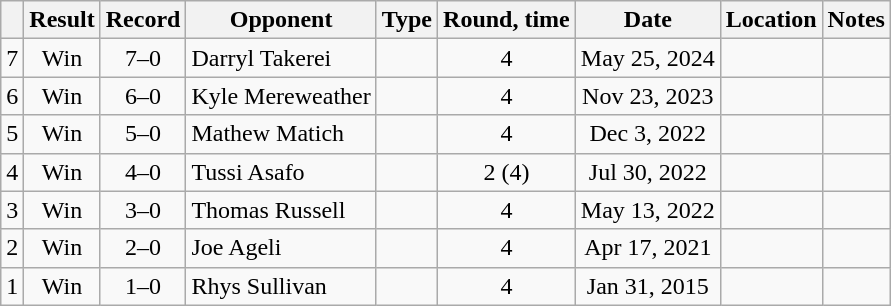<table class="wikitable" style="text-align:center">
<tr>
<th></th>
<th>Result</th>
<th>Record</th>
<th>Opponent</th>
<th>Type</th>
<th>Round, time</th>
<th>Date</th>
<th>Location</th>
<th>Notes</th>
</tr>
<tr>
<td>7</td>
<td>Win</td>
<td>7–0</td>
<td style="text-align:left;">Darryl Takerei</td>
<td></td>
<td>4</td>
<td>May 25, 2024</td>
<td style="text-align:left;"></td>
<td></td>
</tr>
<tr>
<td>6</td>
<td>Win</td>
<td>6–0</td>
<td style="text-align:left;">Kyle Mereweather</td>
<td></td>
<td>4</td>
<td>Nov 23, 2023</td>
<td style="text-align:left;"></td>
<td></td>
</tr>
<tr>
<td>5</td>
<td>Win</td>
<td>5–0</td>
<td style="text-align:left;">Mathew Matich</td>
<td></td>
<td>4</td>
<td>Dec 3, 2022</td>
<td style="text-align:left;"></td>
<td></td>
</tr>
<tr>
<td>4</td>
<td>Win</td>
<td>4–0</td>
<td style="text-align:left;">Tussi Asafo</td>
<td></td>
<td>2 (4)</td>
<td>Jul 30, 2022</td>
<td style="text-align:left;"></td>
<td></td>
</tr>
<tr>
<td>3</td>
<td>Win</td>
<td>3–0</td>
<td style="text-align:left;">Thomas Russell</td>
<td></td>
<td>4</td>
<td>May 13, 2022</td>
<td style="text-align:left;"></td>
<td></td>
</tr>
<tr>
<td>2</td>
<td>Win</td>
<td>2–0</td>
<td style="text-align:left;">Joe Ageli</td>
<td></td>
<td>4</td>
<td>Apr 17, 2021</td>
<td style="text-align:left;"></td>
<td></td>
</tr>
<tr>
<td>1</td>
<td>Win</td>
<td>1–0</td>
<td style="text-align:left;">Rhys Sullivan</td>
<td></td>
<td>4</td>
<td>Jan 31, 2015</td>
<td style="text-align:left;"></td>
<td></td>
</tr>
</table>
